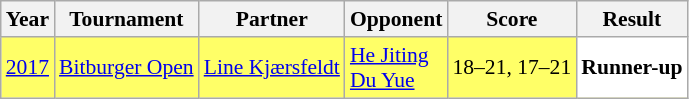<table class="sortable wikitable" style="font-size: 90%;">
<tr>
<th>Year</th>
<th>Tournament</th>
<th>Partner</th>
<th>Opponent</th>
<th>Score</th>
<th>Result</th>
</tr>
<tr style="background:#FFFF67">
<td align="center"><a href='#'>2017</a></td>
<td align="left"><a href='#'>Bitburger Open</a></td>
<td align="left"> <a href='#'>Line Kjærsfeldt</a></td>
<td align="left"> <a href='#'>He Jiting</a><br> <a href='#'>Du Yue</a></td>
<td align="left">18–21, 17–21</td>
<td style="text-align:left; background:white"> <strong>Runner-up</strong></td>
</tr>
</table>
